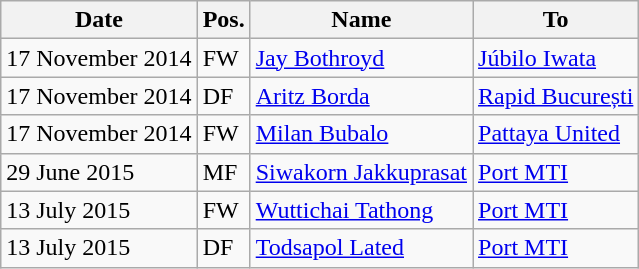<table class="wikitable">
<tr>
<th>Date</th>
<th>Pos.</th>
<th>Name</th>
<th>To</th>
</tr>
<tr>
<td>17 November 2014</td>
<td>FW</td>
<td> <a href='#'>Jay Bothroyd</a></td>
<td> <a href='#'>Júbilo Iwata</a></td>
</tr>
<tr>
<td>17 November 2014</td>
<td>DF</td>
<td> <a href='#'>Aritz Borda</a></td>
<td> <a href='#'>Rapid București</a></td>
</tr>
<tr>
<td>17 November 2014</td>
<td>FW</td>
<td> <a href='#'>Milan Bubalo</a></td>
<td> <a href='#'>Pattaya United</a></td>
</tr>
<tr>
<td>29 June 2015</td>
<td>MF</td>
<td> <a href='#'>Siwakorn Jakkuprasat</a></td>
<td> <a href='#'>Port MTI</a></td>
</tr>
<tr>
<td>13 July 2015</td>
<td>FW</td>
<td> <a href='#'>Wuttichai Tathong</a></td>
<td> <a href='#'>Port MTI</a></td>
</tr>
<tr>
<td>13 July 2015</td>
<td>DF</td>
<td> <a href='#'>Todsapol Lated</a></td>
<td> <a href='#'>Port MTI</a></td>
</tr>
</table>
